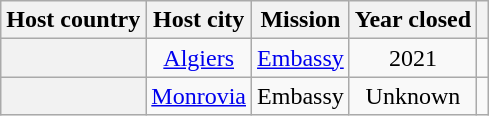<table class="wikitable plainrowheaders" style="text-align:center;">
<tr>
<th scope="col">Host country</th>
<th scope="col">Host city</th>
<th scope="col">Mission</th>
<th scope="col">Year closed</th>
<th scope="col"></th>
</tr>
<tr>
<th scope="row"></th>
<td><a href='#'>Algiers</a></td>
<td><a href='#'>Embassy</a></td>
<td>2021</td>
<td></td>
</tr>
<tr>
<th scope="row"></th>
<td><a href='#'>Monrovia</a></td>
<td>Embassy</td>
<td>Unknown</td>
<td></td>
</tr>
</table>
